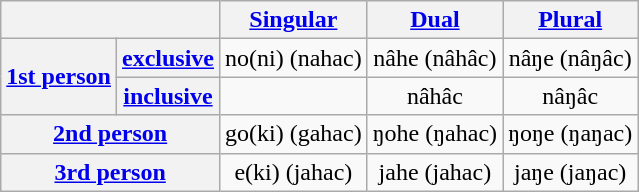<table class="wikitable" style="text-align: center;">
<tr>
<th colspan=2></th>
<th><a href='#'>Singular</a></th>
<th><a href='#'>Dual</a></th>
<th><a href='#'>Plural</a></th>
</tr>
<tr>
<th rowspan=2><a href='#'>1st person</a></th>
<th><a href='#'>exclusive</a></th>
<td>no(ni) (nahac)</td>
<td>nâhe (nâhâc)</td>
<td>nâŋe (nâŋâc)</td>
</tr>
<tr>
<th><a href='#'>inclusive</a></th>
<td></td>
<td>nâhâc</td>
<td>nâŋâc</td>
</tr>
<tr>
<th colspan=2><a href='#'>2nd person</a></th>
<td>go(ki) (gahac)</td>
<td>ŋohe (ŋahac)</td>
<td>ŋoŋe (ŋaŋac)</td>
</tr>
<tr>
<th colspan=2><a href='#'>3rd person</a></th>
<td>e(ki) (jahac)</td>
<td>jahe (jahac)</td>
<td>jaŋe (jaŋac)</td>
</tr>
</table>
